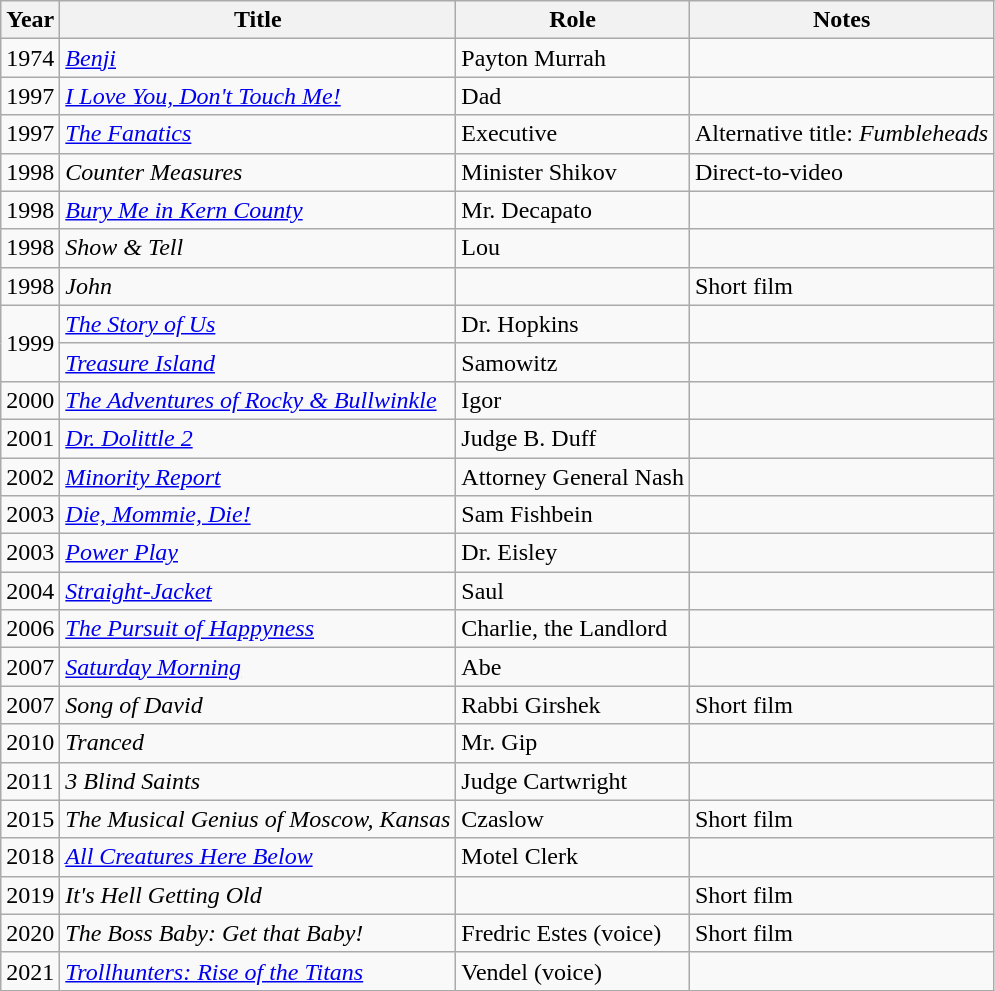<table class="wikitable sortable">
<tr>
<th>Year</th>
<th>Title</th>
<th>Role</th>
<th>Notes</th>
</tr>
<tr>
<td>1974</td>
<td><em><a href='#'>Benji</a></em></td>
<td>Payton Murrah</td>
<td></td>
</tr>
<tr>
<td>1997</td>
<td><em><a href='#'>I Love You, Don't Touch Me!</a></em></td>
<td>Dad</td>
<td></td>
</tr>
<tr>
<td>1997</td>
<td><em><a href='#'>The Fanatics</a></em></td>
<td>Executive</td>
<td>Alternative title: <em>Fumbleheads</em></td>
</tr>
<tr>
<td>1998</td>
<td><em>Counter Measures</em></td>
<td>Minister Shikov</td>
<td>Direct-to-video</td>
</tr>
<tr>
<td>1998</td>
<td><em><a href='#'>Bury Me in Kern County</a></em></td>
<td>Mr. Decapato</td>
<td></td>
</tr>
<tr>
<td>1998</td>
<td><em>Show & Tell </em></td>
<td>Lou</td>
<td></td>
</tr>
<tr>
<td>1998</td>
<td><em>John</em></td>
<td></td>
<td>Short film</td>
</tr>
<tr>
<td rowspan="2">1999</td>
<td><em><a href='#'>The Story of Us</a></em></td>
<td>Dr. Hopkins</td>
<td></td>
</tr>
<tr>
<td><em><a href='#'>Treasure Island</a></em></td>
<td>Samowitz</td>
<td></td>
</tr>
<tr>
<td>2000</td>
<td><em><a href='#'>The Adventures of Rocky & Bullwinkle</a></em></td>
<td>Igor</td>
<td></td>
</tr>
<tr>
<td>2001</td>
<td><em><a href='#'>Dr. Dolittle 2</a></em></td>
<td>Judge B. Duff</td>
<td></td>
</tr>
<tr>
<td>2002</td>
<td><em><a href='#'>Minority Report</a></em></td>
<td>Attorney General Nash</td>
<td></td>
</tr>
<tr>
<td>2003</td>
<td><em><a href='#'>Die, Mommie, Die!</a></em></td>
<td>Sam Fishbein</td>
<td></td>
</tr>
<tr>
<td>2003</td>
<td><em><a href='#'>Power Play</a></em></td>
<td>Dr. Eisley</td>
<td></td>
</tr>
<tr>
<td>2004</td>
<td><em><a href='#'>Straight-Jacket</a></em></td>
<td>Saul</td>
<td></td>
</tr>
<tr>
<td>2006</td>
<td><em><a href='#'>The Pursuit of Happyness</a></em></td>
<td>Charlie, the Landlord</td>
<td></td>
</tr>
<tr>
<td>2007</td>
<td><em><a href='#'>Saturday Morning</a></em></td>
<td>Abe</td>
<td></td>
</tr>
<tr>
<td>2007</td>
<td><em>Song of David</em></td>
<td>Rabbi Girshek</td>
<td>Short film</td>
</tr>
<tr>
<td>2010</td>
<td><em>Tranced</em></td>
<td>Mr. Gip</td>
<td></td>
</tr>
<tr>
<td>2011</td>
<td><em>3 Blind Saints</em></td>
<td>Judge Cartwright</td>
<td></td>
</tr>
<tr>
<td>2015</td>
<td><em>The Musical Genius of Moscow, Kansas</em></td>
<td>Czaslow</td>
<td>Short film</td>
</tr>
<tr>
<td>2018</td>
<td><em><a href='#'>All Creatures Here Below</a></em></td>
<td>Motel Clerk</td>
<td></td>
</tr>
<tr>
<td>2019</td>
<td><em>It's Hell Getting Old</em></td>
<td></td>
<td>Short film</td>
</tr>
<tr>
<td>2020</td>
<td><em>The Boss Baby: Get that Baby!</em></td>
<td>Fredric Estes (voice)</td>
<td>Short film</td>
</tr>
<tr>
<td>2021</td>
<td><em><a href='#'>Trollhunters: Rise of the Titans</a></em></td>
<td>Vendel (voice)</td>
<td></td>
</tr>
</table>
